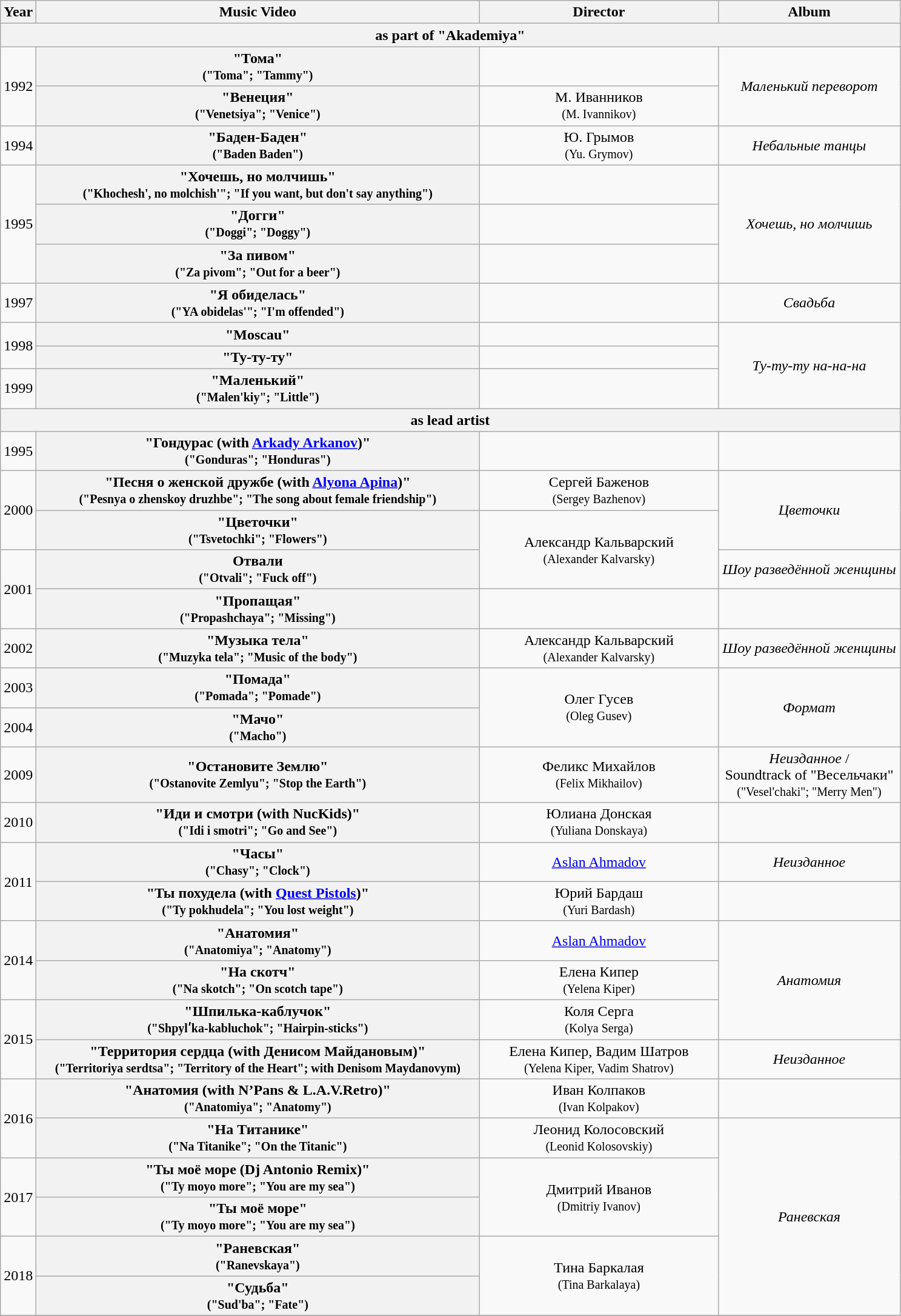<table class="wikitable plainrowheaders" style="text-align:center;">
<tr>
<th style="width:02em;">Year</th>
<th style="width:30em;">Music Video</th>
<th style="width:16em;">Director</th>
<th style="width:12em;">Album</th>
</tr>
<tr>
<th colspan="4" scope="col">as part of "Akademiya"</th>
</tr>
<tr>
<td rowspan="2">1992</td>
<th scope="row">"Тома" <br><small>("Toma"; "Tammy")</small></th>
<td></td>
<td rowspan="2"><em>Маленький переворот</em></td>
</tr>
<tr>
<th scope="row">"Венеция" <br><small>("Venetsiya"; "Venice")</small></th>
<td>М. Иванников  <br><small>(M. Ivannikov)</small></td>
</tr>
<tr>
<td>1994</td>
<th scope="row">"Баден-Баден" <br><small>("Baden Baden")</small></th>
<td>Ю. Грымов <br><small>(Yu. Grymov)</small></td>
<td><em>Небальные танцы</em></td>
</tr>
<tr>
<td rowspan="3">1995</td>
<th scope="row">"Хочешь, но молчишь" <br><small>("Khochesh', no molchish'"; "If you want, but don't say anything")</small></th>
<td></td>
<td rowspan="3"><em>Хочешь, но молчишь</em></td>
</tr>
<tr>
<th scope="row">"Догги" <br><small>("Doggi"; "Doggy")</small></th>
<td></td>
</tr>
<tr>
<th scope="row">"За пивом" <br><small>("Za pivom"; "Out for a beer")</small></th>
<td></td>
</tr>
<tr>
<td>1997</td>
<th scope="row">"Я обиделась" <br><small>("YA obidelas'"; "I'm offended")</small></th>
<td></td>
<td><em>Свадьба</em></td>
</tr>
<tr>
<td rowspan="2">1998</td>
<th scope="row">"Moscau"</th>
<td></td>
<td rowspan="3"><em>Ту-ту-ту на-на-на</em></td>
</tr>
<tr>
<th scope="row">"Ту-ту-ту"</th>
<td></td>
</tr>
<tr>
<td>1999</td>
<th scope="row">"Маленький" <br><small>("Malen'kiy"; "Little")</small></th>
<td></td>
</tr>
<tr>
<th colspan="4" scope="col">as lead artist</th>
</tr>
<tr>
<td>1995</td>
<th scope="row">"Гондурас (with <a href='#'>Arkady Arkanov</a>)" <br><small>("Gonduras"; "Honduras")</small></th>
<td></td>
<td></td>
</tr>
<tr>
<td rowspan="2">2000</td>
<th scope="row">"Песня о женской дружбе (with <a href='#'>Alyona Apina</a>)" <br><small>("Pesnya o zhenskoy druzhbe"; "The song about female friendship")</small></th>
<td>Сергей Баженов <br><small>(Sergey Bazhenov)</small></td>
<td rowspan="2"><em>Цветочки</em></td>
</tr>
<tr>
<th scope="row">"Цветочки" <br><small>("Tsvetochki"; "Flowers")</small></th>
<td rowspan="2">Александр Кальварский <br><small>(Alexander Kalvarsky)</small></td>
</tr>
<tr>
<td rowspan="2">2001</td>
<th scope="row">Отвали <br><small>("Otvali"; "Fuck off")</small></th>
<td rowspan="1"><em>Шоу разведённой женщины</em></td>
</tr>
<tr>
<th scope="row">"Пропащая" <br><small>("Propashchaya"; "Missing")</small></th>
<td></td>
<td></td>
</tr>
<tr>
<td>2002</td>
<th scope="row">"Музыка тела" <br><small>("Muzyka tela"; "Music of the body")</small></th>
<td>Александр Кальварский <br><small>(Alexander Kalvarsky)</small></td>
<td><em>Шоу разведённой женщины</em></td>
</tr>
<tr>
<td>2003</td>
<th scope="row">"Помада" <br><small>("Pomada"; "Pomade")</small></th>
<td rowspan="2">Олег Гусев <br><small>(Oleg Gusev)</small></td>
<td rowspan="2"><em>Формат</em></td>
</tr>
<tr>
<td>2004</td>
<th scope="row">"Мачо" <br><small>("Macho")</small></th>
</tr>
<tr>
<td>2009</td>
<th scope="row">"Остановите Землю" <br><small>("Ostanovite Zemlyu"; "Stop the Earth")</small></th>
<td>Феликс Михайлов  <br><small>(Felix Mikhailov)</small></td>
<td><em>Неизданное</em> / <br> Soundtrack of "Весельчаки" <small>("Vesel'chaki"; "Merry Men")</small></td>
</tr>
<tr>
<td>2010</td>
<th scope="row">"Иди и смотри (with NucKids)" <br><small>("Idi i smotri"; "Go and See")</small></th>
<td>Юлиана Донская <br><small>(Yuliana Donskaya)</small></td>
<td></td>
</tr>
<tr>
<td rowspan="2">2011</td>
<th scope="row">"Часы" <br><small>("Chasy"; "Clock")</small></th>
<td><a href='#'>Aslan Ahmadov</a></td>
<td rowspan="1"><em>Неизданное</em></td>
</tr>
<tr>
<th scope="row">"Ты похудела (with <a href='#'>Quest Pistols</a>)" <br><small>("Ty pokhudela"; "You lost weight")</small></th>
<td>Юрий Бардаш <br><small>(Yuri Bardash)</small></td>
<td></td>
</tr>
<tr>
<td rowspan="2">2014</td>
<th scope="row">"Анатомия" <br><small>("Anatomiya"; "Anatomy")</small></th>
<td><a href='#'>Aslan Ahmadov</a></td>
<td rowspan="3"><em>Анатомия</em></td>
</tr>
<tr>
<th scope="row">"На скотч" <br><small>("Na skotch"; "On scotch tape")</small></th>
<td>Елена Кипер <br><small>(Yelena Kiper)</small></td>
</tr>
<tr>
<td rowspan="2">2015</td>
<th scope="row">"Шпилька-каблучок" <br><small>("Shpylʹka-kabluchok"; "Hairpin-sticks")</small></th>
<td>Коля Серга <br><small>(Kolya Serga)</small></td>
</tr>
<tr>
<th scope="row">"Территория сердца (with Денисом Майдановым)" <br><small>("Territoriya serdtsa"; "Territory of the Heart"; with Denisom Maydanovym)</small></th>
<td>Елена Кипер, Вадим Шатров <br><small>(Yelena Kiper, Vadim Shatrov)</small></td>
<td><em>Неизданное</em></td>
</tr>
<tr>
<td rowspan="2">2016</td>
<th scope="row">"Анатомия (with N’Pans & L.A.V.Retro)" <br><small>("Anatomiya"; "Anatomy")</small></th>
<td>Иван Колпаков  <br><small>(Ivan Kolpakov)</small></td>
<td></td>
</tr>
<tr>
<th scope="row">"На Титанике" <br><small>("Na Titanike"; "On the Titanic")</small></th>
<td>Леонид Колосовский  <br><small>(Leonid Kolosovskiy)</small></td>
<td rowspan="5"><em>Раневская</em></td>
</tr>
<tr>
<td rowspan="2">2017</td>
<th scope="row">"Ты моё море (Dj Antonio Remix)" <br><small>("Ty moyo more"; "You are my sea")</small></th>
<td rowspan="2">Дмитрий Иванов <br><small>(Dmitriy Ivanov)</small></td>
</tr>
<tr>
<th scope="row">"Ты моё море" <br><small>("Ty moyo more"; "You are my sea")</small></th>
</tr>
<tr>
<td rowspan="2">2018</td>
<th scope="row">"Раневская" <br><small>("Ranevskaya")</small></th>
<td rowspan="2">Тина Баркалая <br><small>(Tina Barkalaya)</small></td>
</tr>
<tr>
<th scope="row">"Судьба" <br><small>("Sud'ba"; "Fate")</small></th>
</tr>
<tr>
</tr>
</table>
